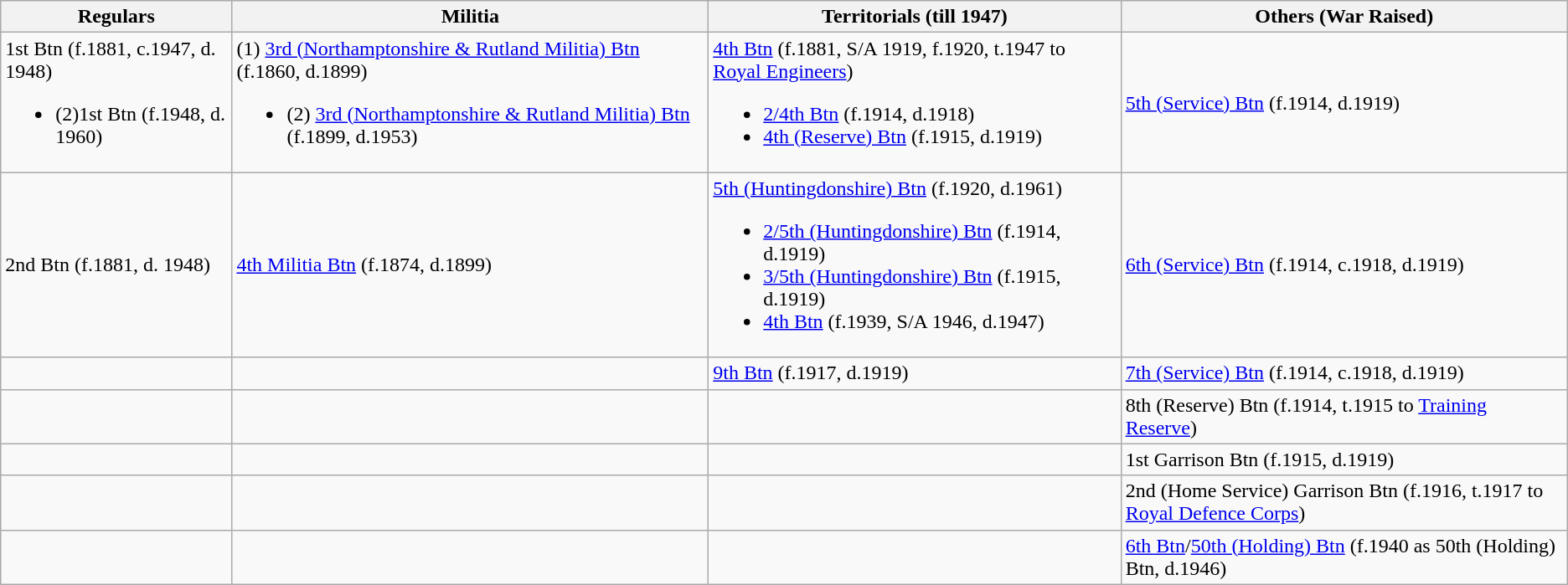<table class="wikitable sortable mw-collapsible">
<tr>
<th>Regulars</th>
<th>Militia</th>
<th>Territorials (till 1947)</th>
<th>Others (War Raised)</th>
</tr>
<tr>
<td>1st Btn (f.1881, c.1947, d. 1948)<br><ul><li>(2)1st Btn (f.1948, d. 1960)</li></ul></td>
<td>(1) <a href='#'>3rd (Northamptonshire & Rutland Militia) Btn</a> (f.1860, d.1899)<br><ul><li>(2) <a href='#'>3rd (Northamptonshire & Rutland Militia) Btn</a> (f.1899, d.1953)</li></ul></td>
<td><a href='#'>4th Btn</a> (f.1881, S/A 1919, f.1920, t.1947 to <a href='#'>Royal Engineers</a>)<br><ul><li><a href='#'>2/4th Btn</a> (f.1914, d.1918)</li><li><a href='#'>4th (Reserve) Btn</a> (f.1915, d.1919)</li></ul></td>
<td><a href='#'>5th (Service) Btn</a> (f.1914, d.1919)</td>
</tr>
<tr>
<td>2nd Btn (f.1881, d. 1948)</td>
<td><a href='#'>4th Militia Btn</a> (f.1874, d.1899)</td>
<td><a href='#'>5th (Huntingdonshire) Btn</a> (f.1920, d.1961)<br><ul><li><a href='#'>2/5th (Huntingdonshire) Btn</a> (f.1914, d.1919)</li><li><a href='#'>3/5th (Huntingdonshire) Btn</a> (f.1915, d.1919)</li><li><a href='#'>4th Btn</a> (f.1939, S/A 1946, d.1947)</li></ul></td>
<td><a href='#'>6th (Service) Btn</a> (f.1914, c.1918, d.1919)</td>
</tr>
<tr>
<td></td>
<td></td>
<td><a href='#'>9th Btn</a> (f.1917, d.1919)</td>
<td><a href='#'>7th (Service) Btn</a> (f.1914, c.1918, d.1919)</td>
</tr>
<tr>
<td></td>
<td></td>
<td></td>
<td>8th (Reserve) Btn (f.1914, t.1915 to <a href='#'>Training Reserve</a>)</td>
</tr>
<tr>
<td></td>
<td></td>
<td></td>
<td>1st Garrison Btn (f.1915, d.1919)</td>
</tr>
<tr>
<td></td>
<td></td>
<td></td>
<td>2nd (Home Service) Garrison Btn (f.1916, t.1917 to <a href='#'>Royal Defence Corps</a>)</td>
</tr>
<tr>
<td></td>
<td></td>
<td></td>
<td><a href='#'>6th Btn</a>/<a href='#'>50th (Holding) Btn</a> (f.1940 as 50th (Holding) Btn, d.1946)</td>
</tr>
</table>
